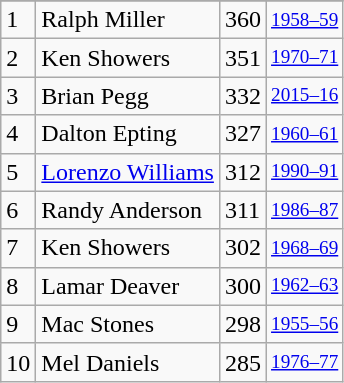<table class="wikitable">
<tr>
</tr>
<tr>
<td>1</td>
<td>Ralph Miller</td>
<td>360</td>
<td style="font-size:80%;"><a href='#'>1958–59</a></td>
</tr>
<tr>
<td>2</td>
<td>Ken Showers</td>
<td>351</td>
<td style="font-size:80%;"><a href='#'>1970–71</a></td>
</tr>
<tr>
<td>3</td>
<td>Brian Pegg</td>
<td>332</td>
<td style="font-size:80%;"><a href='#'>2015–16</a></td>
</tr>
<tr>
<td>4</td>
<td>Dalton Epting</td>
<td>327</td>
<td style="font-size:80%;"><a href='#'>1960–61</a></td>
</tr>
<tr>
<td>5</td>
<td><a href='#'>Lorenzo Williams</a></td>
<td>312</td>
<td style="font-size:80%;"><a href='#'>1990–91</a></td>
</tr>
<tr>
<td>6</td>
<td>Randy Anderson</td>
<td>311</td>
<td style="font-size:80%;"><a href='#'>1986–87</a></td>
</tr>
<tr>
<td>7</td>
<td>Ken Showers</td>
<td>302</td>
<td style="font-size:80%;"><a href='#'>1968–69</a></td>
</tr>
<tr>
<td>8</td>
<td>Lamar Deaver</td>
<td>300</td>
<td style="font-size:80%;"><a href='#'>1962–63</a></td>
</tr>
<tr>
<td>9</td>
<td>Mac Stones</td>
<td>298</td>
<td style="font-size:80%;"><a href='#'>1955–56</a></td>
</tr>
<tr>
<td>10</td>
<td>Mel Daniels</td>
<td>285</td>
<td style="font-size:80%;"><a href='#'>1976–77</a></td>
</tr>
</table>
